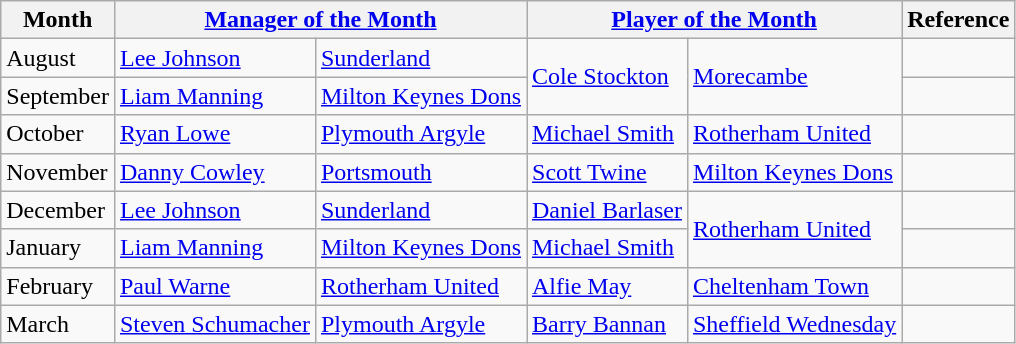<table class="wikitable">
<tr>
<th rowspan="1">Month</th>
<th colspan="2"><a href='#'>Manager of the Month</a></th>
<th colspan="2"><a href='#'>Player of the Month</a></th>
<th rowspan="1">Reference</th>
</tr>
<tr>
<td>August</td>
<td> <a href='#'>Lee Johnson</a></td>
<td><a href='#'>Sunderland</a></td>
<td rowspan=2> <a href='#'>Cole Stockton</a></td>
<td rowspan=2><a href='#'>Morecambe</a></td>
<td></td>
</tr>
<tr>
<td>September</td>
<td> <a href='#'>Liam Manning</a></td>
<td><a href='#'>Milton Keynes Dons</a></td>
<td></td>
</tr>
<tr>
<td>October</td>
<td> <a href='#'>Ryan Lowe</a></td>
<td><a href='#'>Plymouth Argyle</a></td>
<td> <a href='#'>Michael Smith</a></td>
<td><a href='#'>Rotherham United</a></td>
<td></td>
</tr>
<tr>
<td>November</td>
<td> <a href='#'>Danny Cowley</a></td>
<td><a href='#'>Portsmouth</a></td>
<td> <a href='#'>Scott Twine</a></td>
<td><a href='#'>Milton Keynes Dons</a></td>
<td></td>
</tr>
<tr>
<td>December</td>
<td> <a href='#'>Lee Johnson</a></td>
<td><a href='#'>Sunderland</a></td>
<td> <a href='#'>Daniel Barlaser</a></td>
<td rowspan=2><a href='#'>Rotherham United</a></td>
<td></td>
</tr>
<tr>
<td>January</td>
<td> <a href='#'>Liam Manning</a></td>
<td><a href='#'>Milton Keynes Dons</a></td>
<td> <a href='#'>Michael Smith</a></td>
<td></td>
</tr>
<tr>
<td>February</td>
<td> <a href='#'>Paul Warne</a></td>
<td><a href='#'>Rotherham United</a></td>
<td> <a href='#'>Alfie May</a></td>
<td><a href='#'>Cheltenham Town</a></td>
<td></td>
</tr>
<tr>
<td>March</td>
<td> <a href='#'>Steven Schumacher</a></td>
<td><a href='#'>Plymouth Argyle</a></td>
<td> <a href='#'>Barry Bannan</a></td>
<td><a href='#'>Sheffield Wednesday</a></td>
<td></td>
</tr>
</table>
